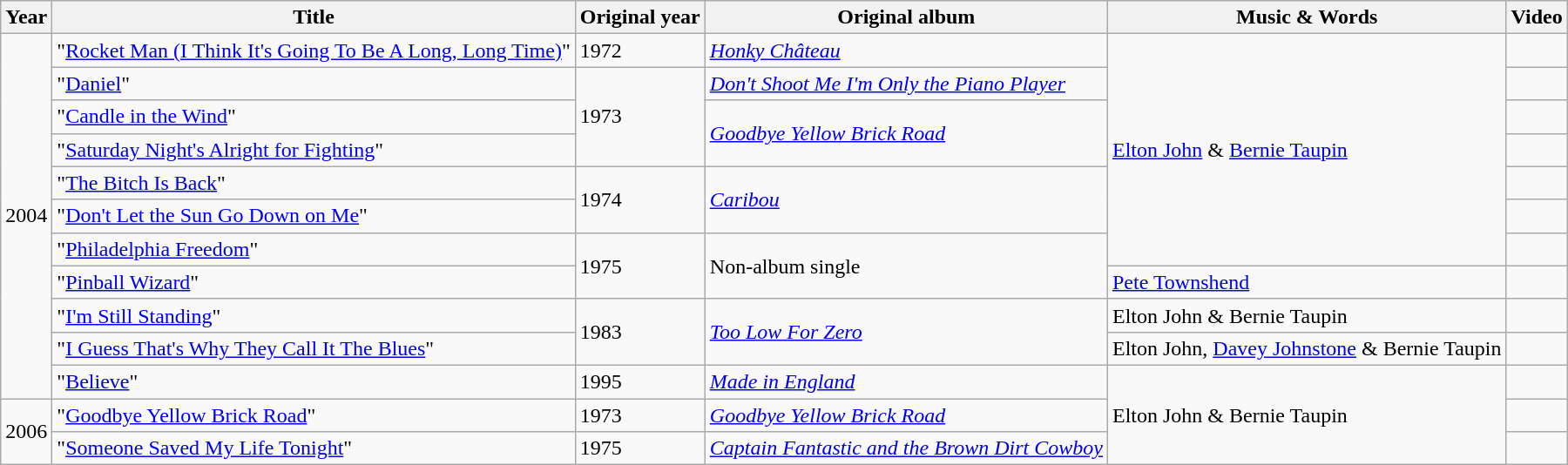<table class="wikitable">
<tr>
<th>Year</th>
<th>Title</th>
<th>Original year</th>
<th>Original album</th>
<th>Music & Words</th>
<th>Video</th>
</tr>
<tr>
<td rowspan="11">2004</td>
<td>"<a href='#'>Rocket Man (I Think It's Going To Be A Long, Long Time)</a>"</td>
<td>1972</td>
<td><em><a href='#'>Honky Château</a></em></td>
<td rowspan="7"><a href='#'>Elton John</a> & <a href='#'>Bernie Taupin</a></td>
<td></td>
</tr>
<tr>
<td>"<a href='#'>Daniel</a>"</td>
<td rowspan="3">1973</td>
<td><em><a href='#'>Don't Shoot Me I'm Only the Piano Player</a></em></td>
<td></td>
</tr>
<tr>
<td>"<a href='#'>Candle in the Wind</a>"</td>
<td rowspan="2"><em><a href='#'>Goodbye Yellow Brick Road</a></em></td>
<td></td>
</tr>
<tr>
<td>"<a href='#'>Saturday Night's Alright for Fighting</a>"</td>
<td></td>
</tr>
<tr>
<td>"<a href='#'>The Bitch Is Back</a>"</td>
<td rowspan="2">1974</td>
<td rowspan="2"><em><a href='#'>Caribou</a></em></td>
<td></td>
</tr>
<tr>
<td>"<a href='#'>Don't Let the Sun Go Down on Me</a>"</td>
<td></td>
</tr>
<tr>
<td>"<a href='#'>Philadelphia Freedom</a>"</td>
<td rowspan="2">1975</td>
<td rowspan="2">Non-album single</td>
<td></td>
</tr>
<tr>
<td>"<a href='#'>Pinball Wizard</a>"</td>
<td><a href='#'>Pete Townshend</a></td>
<td></td>
</tr>
<tr>
<td>"<a href='#'>I'm Still Standing</a>"</td>
<td rowspan="2">1983</td>
<td rowspan="2"><em><a href='#'>Too Low For Zero</a></em></td>
<td>Elton John & Bernie Taupin</td>
<td></td>
</tr>
<tr>
<td>"<a href='#'>I Guess That's Why They Call It The Blues</a>"</td>
<td>Elton John, <a href='#'>Davey Johnstone</a> & Bernie Taupin</td>
<td></td>
</tr>
<tr>
<td>"<a href='#'>Believe</a>"</td>
<td>1995</td>
<td><em><a href='#'>Made in England</a></em></td>
<td rowspan="3">Elton John & Bernie Taupin</td>
<td></td>
</tr>
<tr>
<td rowspan="2">2006</td>
<td>"<a href='#'>Goodbye Yellow Brick Road</a>"</td>
<td>1973</td>
<td><em><a href='#'>Goodbye Yellow Brick Road</a></em></td>
<td></td>
</tr>
<tr>
<td>"<a href='#'>Someone Saved My Life Tonight</a>"</td>
<td>1975</td>
<td><em><a href='#'>Captain Fantastic and the Brown Dirt Cowboy</a></em></td>
<td></td>
</tr>
</table>
